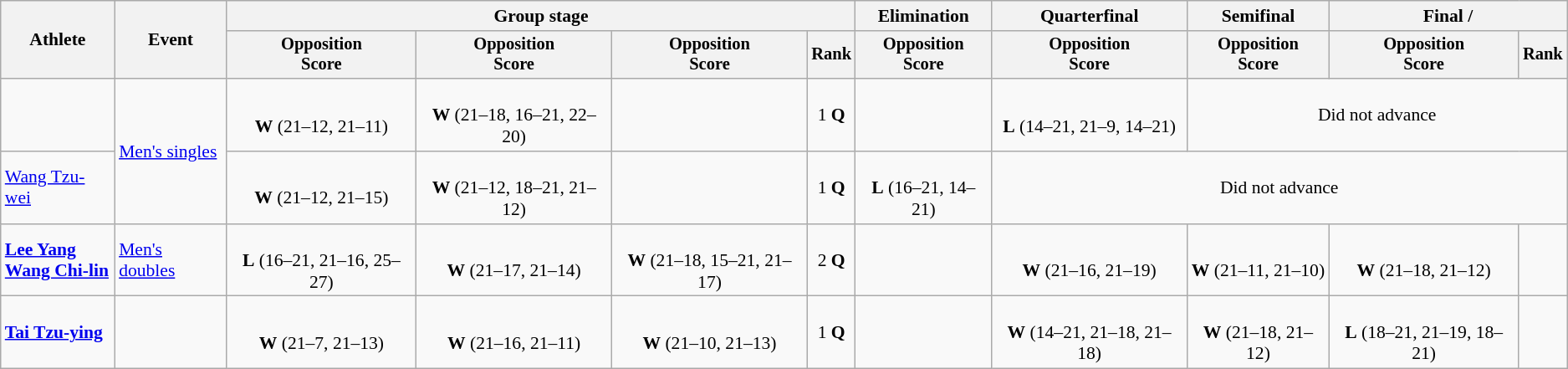<table class="wikitable" style="font-size:90%; text-align:center">
<tr>
<th rowspan="2">Athlete</th>
<th rowspan="2">Event</th>
<th colspan="4">Group stage</th>
<th>Elimination</th>
<th>Quarterfinal</th>
<th>Semifinal</th>
<th colspan="2">Final / </th>
</tr>
<tr style="font-size:95%">
<th>Opposition<br>Score</th>
<th>Opposition<br>Score</th>
<th>Opposition<br>Score</th>
<th>Rank</th>
<th>Opposition<br>Score</th>
<th>Opposition<br>Score</th>
<th>Opposition<br>Score</th>
<th>Opposition<br>Score</th>
<th>Rank</th>
</tr>
<tr>
<td align="left"></td>
<td rowspan="2" align="left"><a href='#'>Men's singles</a></td>
<td><br><strong>W</strong> (21–12, 21–11)</td>
<td><br><strong>W</strong> (21–18, 16–21, 22–20)</td>
<td></td>
<td>1 <strong>Q</strong></td>
<td></td>
<td><br><strong>L</strong> (14–21, 21–9, 14–21)</td>
<td colspan=3>Did not advance</td>
</tr>
<tr>
<td align="left"><a href='#'>Wang Tzu-wei</a></td>
<td><br><strong>W</strong> (21–12, 21–15)</td>
<td><br><strong>W</strong> (21–12, 18–21, 21–12)</td>
<td></td>
<td>1 <strong>Q</strong></td>
<td><br><strong>L</strong> (16–21, 14–21)</td>
<td colspan=4>Did not advance</td>
</tr>
<tr>
<td align="left"><strong><a href='#'>Lee Yang</a><br><a href='#'>Wang Chi-lin</a></strong></td>
<td align="left"><a href='#'>Men's doubles</a></td>
<td><br><strong>L</strong> (16–21, 21–16, 25–27)</td>
<td><br><strong>W</strong> (21–17, 21–14)</td>
<td><br><strong>W</strong> (21–18, 15–21, 21–17)</td>
<td>2 <strong>Q</strong></td>
<td></td>
<td><br><strong>W</strong> (21–16, 21–19)</td>
<td><br><strong>W</strong> (21–11, 21–10)</td>
<td><br><strong>W</strong> (21–18, 21–12)</td>
<td></td>
</tr>
<tr>
<td align="left"><strong><a href='#'>Tai Tzu-ying</a></strong></td>
<td align="left"></td>
<td><br><strong>W</strong> (21–7, 21–13)</td>
<td><br><strong>W</strong> (21–16, 21–11)</td>
<td><br><strong>W</strong> (21–10, 21–13)</td>
<td>1 <strong>Q</strong></td>
<td></td>
<td><br><strong>W</strong> (14–21, 21–18, 21–18)</td>
<td><br><strong>W</strong> (21–18, 21–12)</td>
<td><br><strong>L</strong> (18–21, 21–19, 18–21)</td>
<td></td>
</tr>
</table>
